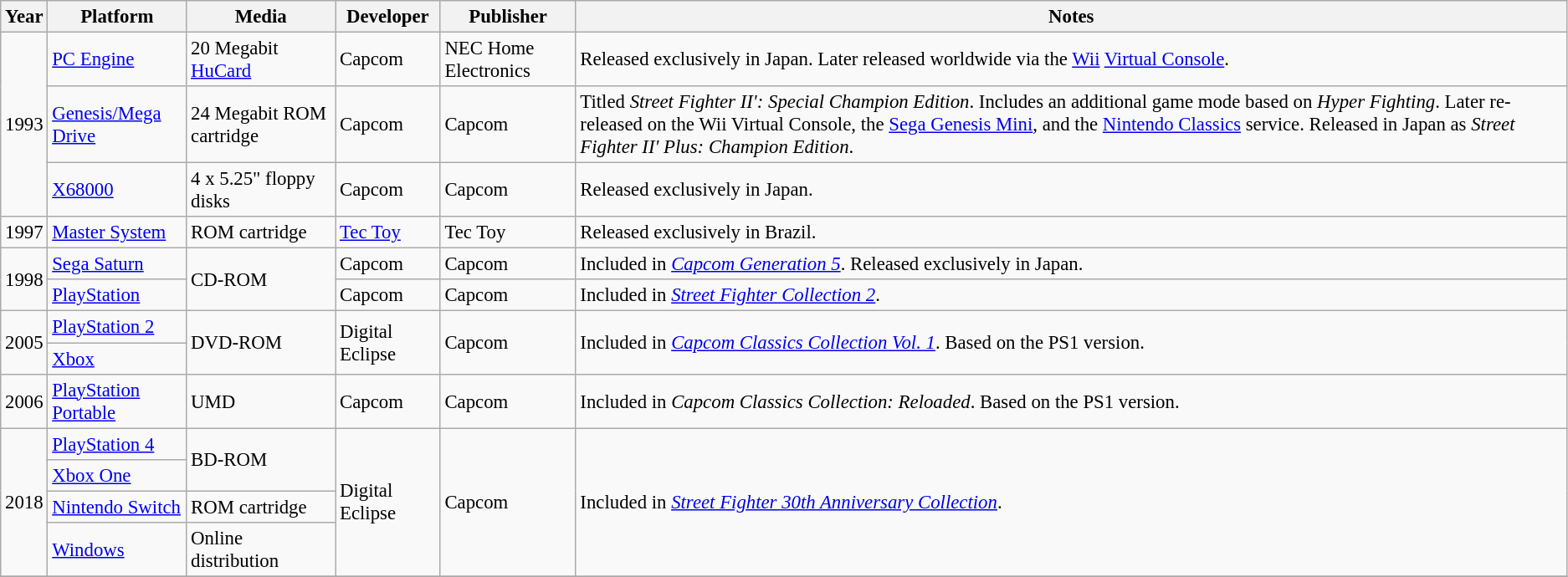<table class="wikitable sortable" style="font-size:95%;">
<tr>
<th>Year</th>
<th>Platform</th>
<th>Media</th>
<th>Developer</th>
<th>Publisher</th>
<th>Notes</th>
</tr>
<tr>
<td rowspan="3">1993</td>
<td><a href='#'>PC Engine</a></td>
<td>20 Megabit <a href='#'>HuCard</a></td>
<td>Capcom</td>
<td>NEC Home Electronics</td>
<td>Released exclusively in Japan. Later released worldwide via the <a href='#'>Wii</a> <a href='#'>Virtual Console</a>.</td>
</tr>
<tr>
<td><a href='#'>Genesis/Mega Drive</a></td>
<td>24 Megabit ROM cartridge</td>
<td>Capcom</td>
<td>Capcom</td>
<td>Titled <em>Street Fighter II': Special Champion Edition</em>. Includes an additional game mode based on <em>Hyper Fighting</em>. Later re-released on the Wii Virtual Console, the <a href='#'>Sega Genesis Mini</a>, and the <a href='#'>Nintendo Classics</a> service. Released in Japan as <em>Street Fighter II' Plus: Champion Edition</em>.</td>
</tr>
<tr>
<td><a href='#'>X68000</a></td>
<td>4 x 5.25" floppy disks</td>
<td>Capcom</td>
<td>Capcom</td>
<td>Released exclusively in Japan.</td>
</tr>
<tr>
<td>1997</td>
<td><a href='#'>Master System</a></td>
<td>ROM cartridge</td>
<td><a href='#'>Tec Toy</a></td>
<td>Tec Toy</td>
<td>Released exclusively in Brazil.</td>
</tr>
<tr>
<td rowspan="2">1998</td>
<td><a href='#'>Sega Saturn</a></td>
<td rowspan="2">CD-ROM</td>
<td>Capcom</td>
<td>Capcom</td>
<td>Included in <em><a href='#'>Capcom Generation 5</a></em>. Released exclusively in Japan.</td>
</tr>
<tr>
<td><a href='#'>PlayStation</a></td>
<td>Capcom</td>
<td>Capcom</td>
<td>Included in <em><a href='#'>Street Fighter Collection 2</a></em>.</td>
</tr>
<tr>
<td rowspan="2">2005</td>
<td><a href='#'>PlayStation 2</a></td>
<td rowspan="2">DVD-ROM</td>
<td rowspan="2">Digital Eclipse</td>
<td rowspan="2">Capcom</td>
<td rowspan="2">Included in <em><a href='#'>Capcom Classics Collection Vol. 1</a></em>. Based on the PS1 version.</td>
</tr>
<tr>
<td><a href='#'>Xbox</a></td>
</tr>
<tr>
<td>2006</td>
<td><a href='#'>PlayStation Portable</a></td>
<td>UMD</td>
<td>Capcom</td>
<td>Capcom</td>
<td>Included in <em>Capcom Classics Collection: Reloaded</em>. Based on the PS1 version.</td>
</tr>
<tr>
<td rowspan=4>2018</td>
<td><a href='#'>PlayStation 4</a></td>
<td rowspan=2>BD-ROM</td>
<td rowspan=4>Digital Eclipse</td>
<td rowspan=4>Capcom</td>
<td rowspan=4>Included in <em><a href='#'>Street Fighter 30th Anniversary Collection</a></em>.</td>
</tr>
<tr>
<td><a href='#'>Xbox One</a></td>
</tr>
<tr>
<td><a href='#'>Nintendo Switch</a></td>
<td>ROM cartridge</td>
</tr>
<tr>
<td><a href='#'>Windows</a></td>
<td>Online distribution</td>
</tr>
<tr>
</tr>
</table>
